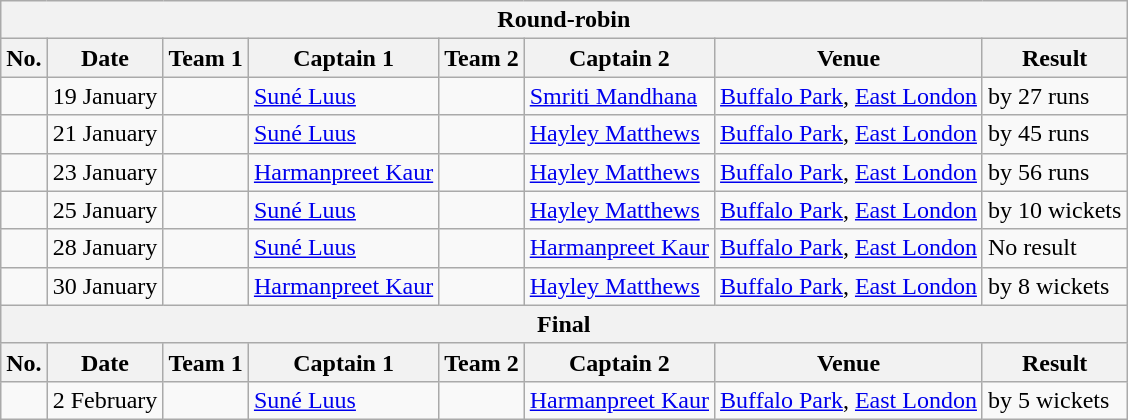<table class="wikitable">
<tr>
<th colspan="9">Round-robin</th>
</tr>
<tr>
<th>No.</th>
<th>Date</th>
<th>Team 1</th>
<th>Captain 1</th>
<th>Team 2</th>
<th>Captain 2</th>
<th>Venue</th>
<th>Result</th>
</tr>
<tr>
<td></td>
<td>19 January</td>
<td></td>
<td><a href='#'>Suné Luus</a></td>
<td></td>
<td><a href='#'>Smriti Mandhana</a></td>
<td><a href='#'>Buffalo Park</a>, <a href='#'>East London</a></td>
<td> by 27 runs</td>
</tr>
<tr>
<td></td>
<td>21 January</td>
<td></td>
<td><a href='#'>Suné Luus</a></td>
<td></td>
<td><a href='#'>Hayley Matthews</a></td>
<td><a href='#'>Buffalo Park</a>, <a href='#'>East London</a></td>
<td> by 45 runs</td>
</tr>
<tr>
<td></td>
<td>23 January</td>
<td></td>
<td><a href='#'>Harmanpreet Kaur</a></td>
<td></td>
<td><a href='#'>Hayley Matthews</a></td>
<td><a href='#'>Buffalo Park</a>, <a href='#'>East London</a></td>
<td> by 56 runs</td>
</tr>
<tr>
<td></td>
<td>25 January</td>
<td></td>
<td><a href='#'>Suné Luus</a></td>
<td></td>
<td><a href='#'>Hayley Matthews</a></td>
<td><a href='#'>Buffalo Park</a>, <a href='#'>East London</a></td>
<td> by 10 wickets</td>
</tr>
<tr>
<td></td>
<td>28 January</td>
<td></td>
<td><a href='#'>Suné Luus</a></td>
<td></td>
<td><a href='#'>Harmanpreet Kaur</a></td>
<td><a href='#'>Buffalo Park</a>, <a href='#'>East London</a></td>
<td>No result</td>
</tr>
<tr>
<td></td>
<td>30 January</td>
<td></td>
<td><a href='#'>Harmanpreet Kaur</a></td>
<td></td>
<td><a href='#'>Hayley Matthews</a></td>
<td><a href='#'>Buffalo Park</a>, <a href='#'>East London</a></td>
<td> by 8 wickets</td>
</tr>
<tr>
<th colspan="9">Final</th>
</tr>
<tr>
<th>No.</th>
<th>Date</th>
<th>Team 1</th>
<th>Captain 1</th>
<th>Team 2</th>
<th>Captain 2</th>
<th>Venue</th>
<th>Result</th>
</tr>
<tr>
<td></td>
<td>2 February</td>
<td></td>
<td><a href='#'>Suné Luus</a></td>
<td></td>
<td><a href='#'>Harmanpreet Kaur</a></td>
<td><a href='#'>Buffalo Park</a>, <a href='#'>East London</a></td>
<td> by 5 wickets</td>
</tr>
</table>
